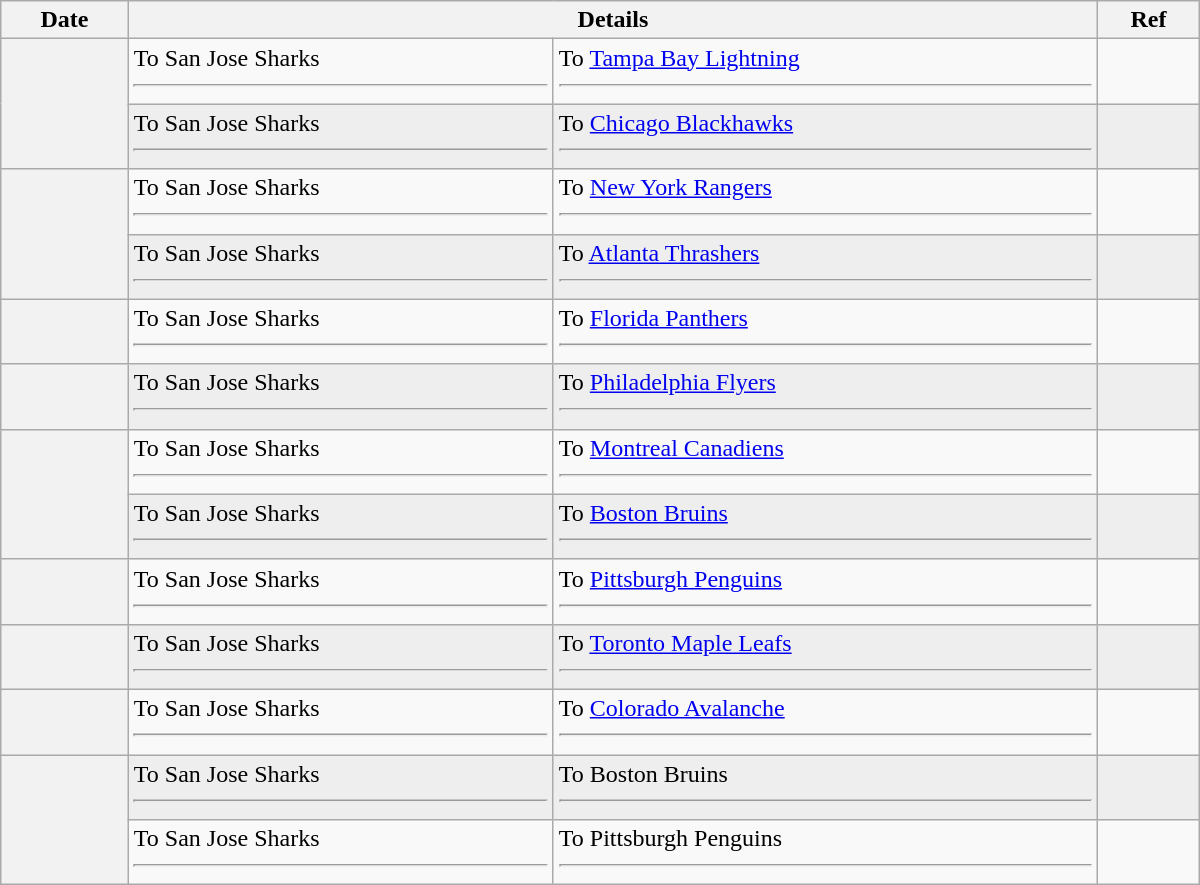<table class="wikitable plainrowheaders" style="width: 50em;">
<tr>
<th scope="col">Date</th>
<th scope="col" colspan="2">Details</th>
<th scope="col">Ref</th>
</tr>
<tr>
<th scope="row" rowspan=2></th>
<td valign="top">To San Jose Sharks <hr></td>
<td valign="top">To <a href='#'>Tampa Bay Lightning</a> <hr></td>
<td></td>
</tr>
<tr bgcolor="#eeeeee">
<td valign="top">To San Jose Sharks <hr></td>
<td valign="top">To <a href='#'>Chicago Blackhawks</a> <hr></td>
<td></td>
</tr>
<tr>
<th scope="row" rowspan=2></th>
<td valign="top">To San Jose Sharks <hr></td>
<td valign="top">To <a href='#'>New York Rangers</a> <hr></td>
<td></td>
</tr>
<tr bgcolor="#eeeeee">
<td valign="top">To San Jose Sharks <hr></td>
<td valign="top">To <a href='#'>Atlanta Thrashers</a> <hr></td>
<td></td>
</tr>
<tr>
<th scope="row"></th>
<td valign="top">To San Jose Sharks <hr></td>
<td valign="top">To <a href='#'>Florida Panthers</a> <hr></td>
<td></td>
</tr>
<tr bgcolor="#eeeeee">
<th scope="row"></th>
<td valign="top">To San Jose Sharks <hr></td>
<td valign="top">To <a href='#'>Philadelphia Flyers</a> <hr></td>
<td></td>
</tr>
<tr>
<th scope="row" rowspan=2></th>
<td valign="top">To San Jose Sharks <hr></td>
<td valign="top">To <a href='#'>Montreal Canadiens</a> <hr></td>
<td></td>
</tr>
<tr bgcolor="#eeeeee">
<td valign="top">To San Jose Sharks <hr></td>
<td valign="top">To <a href='#'>Boston Bruins</a> <hr></td>
<td></td>
</tr>
<tr>
<th scope="row"></th>
<td valign="top">To San Jose Sharks <hr></td>
<td valign="top">To <a href='#'>Pittsburgh Penguins</a> <hr></td>
<td></td>
</tr>
<tr bgcolor="#eeeeee">
<th scope="row"></th>
<td valign="top">To San Jose Sharks <hr></td>
<td valign="top">To <a href='#'>Toronto Maple Leafs</a> <hr></td>
<td></td>
</tr>
<tr>
<th scope="row"></th>
<td valign="top">To San Jose Sharks <hr></td>
<td valign="top">To <a href='#'>Colorado Avalanche</a> <hr></td>
<td></td>
</tr>
<tr bgcolor="#eeeeee">
<th scope="row" rowspan=2></th>
<td valign="top">To San Jose Sharks <hr></td>
<td valign="top">To Boston Bruins <hr></td>
<td></td>
</tr>
<tr>
<td valign="top">To San Jose Sharks <hr></td>
<td valign="top">To Pittsburgh Penguins <hr></td>
<td></td>
</tr>
</table>
